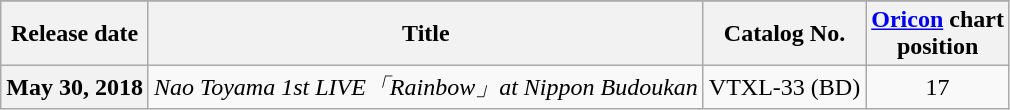<table class="wikitable plainrowheaders" style="text-align: center">
<tr>
</tr>
<tr>
<th scope="col">Release date</th>
<th scope="col">Title</th>
<th scope="col">Catalog No.</th>
<th scope="col"><a href='#'>Oricon</a> chart <br> position</th>
</tr>
<tr>
<th scope="row">May 30, 2018</th>
<td align="left"><em>Nao Toyama 1st LIVE「Rainbow」at Nippon Budoukan</em></td>
<td>VTXL-33 (BD)</td>
<td>17</td>
</tr>
</table>
